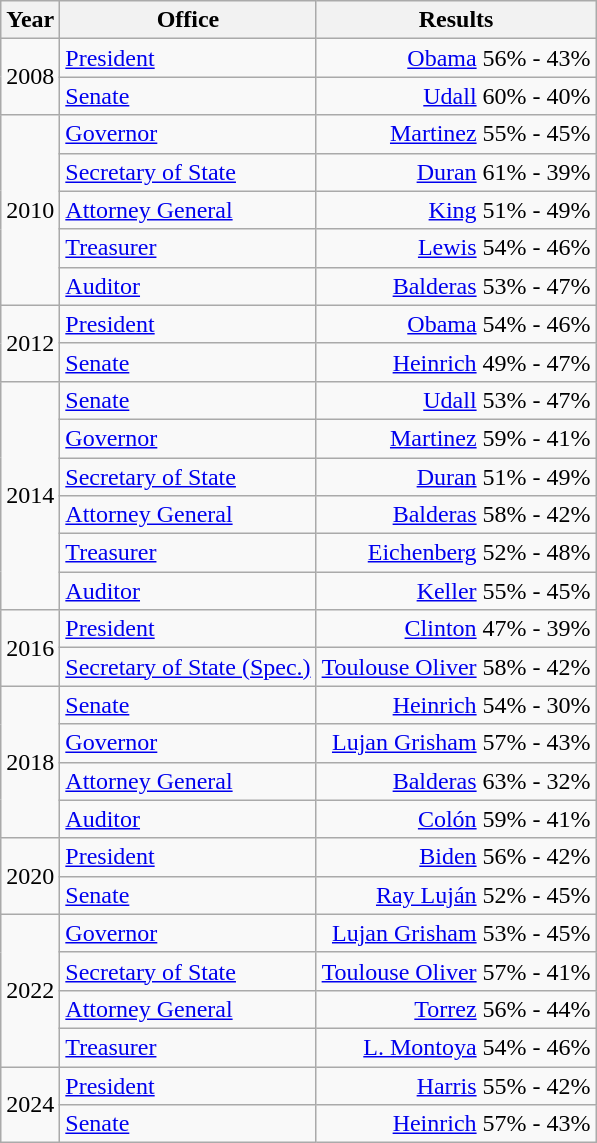<table class=wikitable>
<tr>
<th>Year</th>
<th>Office</th>
<th>Results</th>
</tr>
<tr>
<td rowspan=2>2008</td>
<td><a href='#'>President</a></td>
<td align="right" ><a href='#'>Obama</a> 56% - 43%</td>
</tr>
<tr>
<td><a href='#'>Senate</a></td>
<td align="right" ><a href='#'>Udall</a> 60% - 40%</td>
</tr>
<tr>
<td rowspan=5>2010</td>
<td><a href='#'>Governor</a></td>
<td align="right" ><a href='#'>Martinez</a> 55% - 45%</td>
</tr>
<tr>
<td><a href='#'>Secretary of State</a></td>
<td align="right" ><a href='#'>Duran</a> 61% - 39%</td>
</tr>
<tr>
<td><a href='#'>Attorney General</a></td>
<td align="right" ><a href='#'>King</a> 51% - 49%</td>
</tr>
<tr>
<td><a href='#'>Treasurer</a></td>
<td align="right" ><a href='#'>Lewis</a> 54% - 46%</td>
</tr>
<tr>
<td><a href='#'>Auditor</a></td>
<td align="right" ><a href='#'>Balderas</a> 53% - 47%</td>
</tr>
<tr>
<td rowspan=2>2012</td>
<td><a href='#'>President</a></td>
<td align="right" ><a href='#'>Obama</a> 54% - 46%</td>
</tr>
<tr>
<td><a href='#'>Senate</a></td>
<td align="right" ><a href='#'>Heinrich</a> 49% - 47%</td>
</tr>
<tr>
<td rowspan=6>2014</td>
<td><a href='#'>Senate</a></td>
<td align="right" ><a href='#'>Udall</a> 53% - 47%</td>
</tr>
<tr>
<td><a href='#'>Governor</a></td>
<td align="right" ><a href='#'>Martinez</a> 59% - 41%</td>
</tr>
<tr>
<td><a href='#'>Secretary of State</a></td>
<td align="right" ><a href='#'>Duran</a> 51% - 49%</td>
</tr>
<tr>
<td><a href='#'>Attorney General</a></td>
<td align="right" ><a href='#'>Balderas</a> 58% - 42%</td>
</tr>
<tr>
<td><a href='#'>Treasurer</a></td>
<td align="right" ><a href='#'>Eichenberg</a> 52% - 48%</td>
</tr>
<tr>
<td><a href='#'>Auditor</a></td>
<td align="right" ><a href='#'>Keller</a> 55% - 45%</td>
</tr>
<tr>
<td rowspan=2>2016</td>
<td><a href='#'>President</a></td>
<td align="right" ><a href='#'>Clinton</a> 47% - 39%</td>
</tr>
<tr>
<td><a href='#'>Secretary of State (Spec.)</a></td>
<td align="right" ><a href='#'>Toulouse Oliver</a> 58% - 42%</td>
</tr>
<tr>
<td rowspan=4>2018</td>
<td><a href='#'>Senate</a></td>
<td align="right" ><a href='#'>Heinrich</a> 54% - 30%</td>
</tr>
<tr>
<td><a href='#'>Governor</a></td>
<td align="right" ><a href='#'>Lujan Grisham</a> 57% - 43%</td>
</tr>
<tr>
<td><a href='#'>Attorney General</a></td>
<td align="right" ><a href='#'>Balderas</a> 63% - 32%</td>
</tr>
<tr>
<td><a href='#'>Auditor</a></td>
<td align="right" ><a href='#'>Colón</a> 59% - 41%</td>
</tr>
<tr>
<td rowspan=2>2020</td>
<td><a href='#'>President</a></td>
<td align="right" ><a href='#'>Biden</a> 56% - 42%</td>
</tr>
<tr>
<td><a href='#'>Senate</a></td>
<td align="right" ><a href='#'>Ray Luján</a> 52% - 45%</td>
</tr>
<tr>
<td rowspan=4>2022</td>
<td><a href='#'>Governor</a></td>
<td align="right" ><a href='#'>Lujan Grisham</a> 53% - 45%</td>
</tr>
<tr>
<td><a href='#'>Secretary of State</a></td>
<td align="right" ><a href='#'>Toulouse Oliver</a> 57% - 41%</td>
</tr>
<tr>
<td><a href='#'>Attorney General</a></td>
<td align="right" ><a href='#'>Torrez</a> 56% - 44%</td>
</tr>
<tr>
<td><a href='#'>Treasurer</a></td>
<td align="right" ><a href='#'>L. Montoya</a> 54% - 46%</td>
</tr>
<tr>
<td rowspan=2>2024</td>
<td><a href='#'>President</a></td>
<td align="right" ><a href='#'>Harris</a> 55% - 42%</td>
</tr>
<tr>
<td><a href='#'>Senate</a></td>
<td align="right" ><a href='#'>Heinrich</a> 57% - 43%</td>
</tr>
</table>
